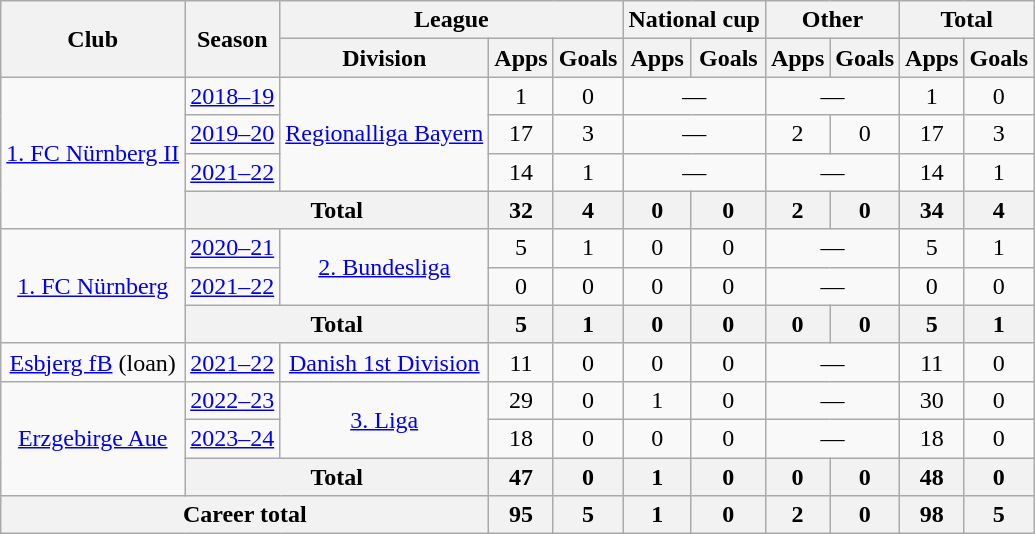<table class="wikitable" style="text-align:center">
<tr>
<th rowspan="2">Club</th>
<th rowspan="2">Season</th>
<th colspan="3">League</th>
<th colspan="2">National cup</th>
<th colspan="2">Other</th>
<th colspan="2">Total</th>
</tr>
<tr>
<th>Division</th>
<th>Apps</th>
<th>Goals</th>
<th>Apps</th>
<th>Goals</th>
<th>Apps</th>
<th>Goals</th>
<th>Apps</th>
<th>Goals</th>
</tr>
<tr>
<td rowspan="4"><a href='#'>1. FC Nürnberg II</a></td>
<td><a href='#'>2018–19</a></td>
<td rowspan="3"><a href='#'>Regionalliga Bayern</a></td>
<td>1</td>
<td>0</td>
<td colspan="2">—</td>
<td colspan="2">—</td>
<td>1</td>
<td>0</td>
</tr>
<tr>
<td><a href='#'>2019–20</a></td>
<td>17</td>
<td>3</td>
<td colspan="2">—</td>
<td>2</td>
<td>0</td>
<td>17</td>
<td>3</td>
</tr>
<tr>
<td><a href='#'>2021–22</a></td>
<td>14</td>
<td>1</td>
<td colspan="2">—</td>
<td colspan="2">—</td>
<td>14</td>
<td>1</td>
</tr>
<tr>
<th colspan="2">Total</th>
<th>32</th>
<th>4</th>
<th>0</th>
<th>0</th>
<th>2</th>
<th>0</th>
<th>34</th>
<th>4</th>
</tr>
<tr>
<td rowspan="3"><a href='#'>1. FC Nürnberg</a></td>
<td><a href='#'>2020–21</a></td>
<td rowspan="2"><a href='#'>2. Bundesliga</a></td>
<td>5</td>
<td>1</td>
<td>0</td>
<td>0</td>
<td colspan="2">—</td>
<td>5</td>
<td>1</td>
</tr>
<tr>
<td><a href='#'>2021–22</a></td>
<td>0</td>
<td>0</td>
<td>0</td>
<td>0</td>
<td colspan="2">—</td>
<td>0</td>
<td>0</td>
</tr>
<tr>
<th colspan="2">Total</th>
<th>5</th>
<th>1</th>
<th>0</th>
<th>0</th>
<th>0</th>
<th>0</th>
<th>5</th>
<th>1</th>
</tr>
<tr>
<td><a href='#'>Esbjerg fB</a> (loan)</td>
<td><a href='#'>2021–22</a></td>
<td><a href='#'>Danish 1st Division</a></td>
<td>11</td>
<td>0</td>
<td>0</td>
<td>0</td>
<td colspan="2">—</td>
<td>11</td>
<td>0</td>
</tr>
<tr>
<td rowspan="3"><a href='#'>Erzgebirge Aue</a></td>
<td><a href='#'>2022–23</a></td>
<td rowspan="2"><a href='#'>3. Liga</a></td>
<td>29</td>
<td>0</td>
<td>1</td>
<td>0</td>
<td colspan="2">—</td>
<td>30</td>
<td>0</td>
</tr>
<tr>
<td><a href='#'>2023–24</a></td>
<td>18</td>
<td>0</td>
<td>0</td>
<td>0</td>
<td colspan="2">—</td>
<td>18</td>
<td>0</td>
</tr>
<tr>
<th colspan="2">Total</th>
<th>47</th>
<th>0</th>
<th>1</th>
<th>0</th>
<th>0</th>
<th>0</th>
<th>48</th>
<th>0</th>
</tr>
<tr>
<th colspan="3">Career total</th>
<th>95</th>
<th>5</th>
<th>1</th>
<th>0</th>
<th>2</th>
<th>0</th>
<th>98</th>
<th>5</th>
</tr>
</table>
